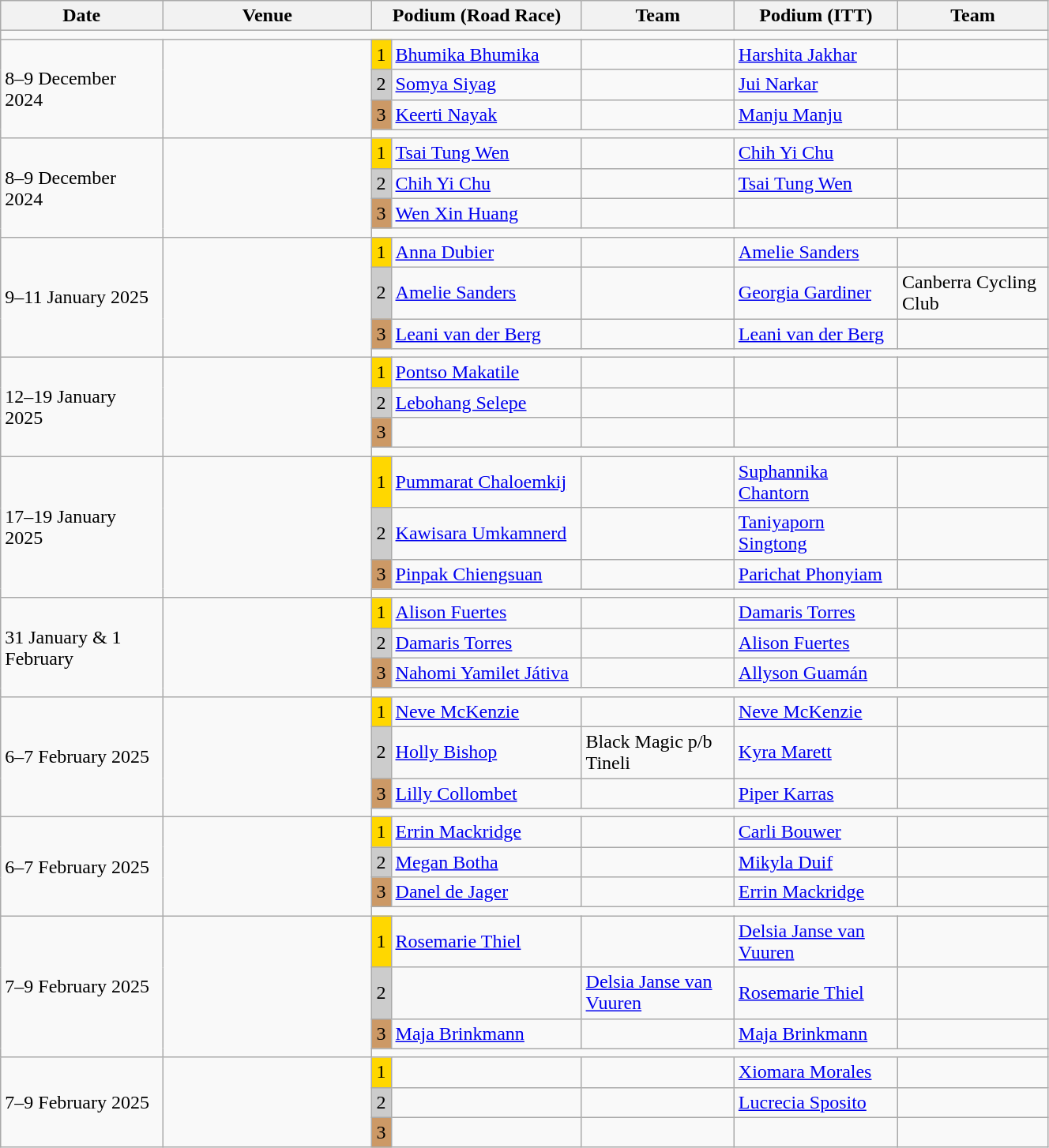<table class="wikitable" width=70%>
<tr>
<th>Date</th>
<th width=20%>Venue</th>
<th colspan=2 width=20%>Podium (Road Race)</th>
<th colspan= width=20%>Team</th>
<th colspan= width=20%>Podium (ITT)</th>
<th colspan= width=20%>Team</th>
</tr>
<tr>
<td colspan=7></td>
</tr>
<tr>
<td rowspan=4>8–9 December 2024</td>
<td rowspan=4></td>
<td bgcolor=FFD700>1</td>
<td><a href='#'>Bhumika Bhumika</a></td>
<td></td>
<td><a href='#'>Harshita Jakhar</a></td>
<td></td>
</tr>
<tr>
<td bgcolor=CCCCCC>2</td>
<td><a href='#'>Somya Siyag</a></td>
<td></td>
<td><a href='#'>Jui Narkar</a></td>
<td></td>
</tr>
<tr>
<td bgcolor=CC9966>3</td>
<td><a href='#'>Keerti Nayak</a></td>
<td></td>
<td><a href='#'>Manju Manju</a></td>
<td></td>
</tr>
<tr>
<td colspan=7></td>
</tr>
<tr>
<td rowspan=4>8–9 December 2024</td>
<td rowspan=4><br></td>
<td bgcolor=FFD700>1</td>
<td><a href='#'>Tsai Tung Wen</a></td>
<td></td>
<td><a href='#'>Chih Yi Chu</a></td>
<td></td>
</tr>
<tr>
<td bgcolor=CCCCCC>2</td>
<td><a href='#'>Chih Yi Chu</a></td>
<td></td>
<td><a href='#'>Tsai Tung Wen</a></td>
<td></td>
</tr>
<tr>
<td bgcolor=CC9966>3</td>
<td><a href='#'>Wen Xin Huang</a></td>
<td></td>
<td></td>
<td></td>
</tr>
<tr>
<td colspan=7></td>
</tr>
<tr>
<td rowspan=4>9–11 January 2025</td>
<td rowspan=4><br></td>
<td bgcolor=FFD700>1</td>
<td><a href='#'>Anna Dubier</a></td>
<td></td>
<td><a href='#'>Amelie Sanders</a></td>
<td></td>
</tr>
<tr>
<td bgcolor=CCCCCC>2</td>
<td><a href='#'>Amelie Sanders</a></td>
<td></td>
<td><a href='#'>Georgia Gardiner</a></td>
<td>Canberra Cycling Club</td>
</tr>
<tr>
<td bgcolor=CC9966>3</td>
<td><a href='#'>Leani van der Berg</a></td>
<td></td>
<td><a href='#'>Leani van der Berg</a></td>
<td></td>
</tr>
<tr>
<td colspan=7></td>
</tr>
<tr>
<td rowspan=4>12–19 January 2025</td>
<td rowspan=4><br></td>
<td bgcolor=FFD700>1</td>
<td><a href='#'>Pontso Makatile</a></td>
<td></td>
<td></td>
<td></td>
</tr>
<tr>
<td bgcolor=CCCCCC>2</td>
<td><a href='#'>Lebohang Selepe</a></td>
<td></td>
<td></td>
<td></td>
</tr>
<tr>
<td bgcolor=CC9966>3</td>
<td></td>
<td></td>
<td></td>
<td></td>
</tr>
<tr>
<td colspan=7></td>
</tr>
<tr>
<td rowspan=4>17–19 January 2025</td>
<td rowspan=4><br></td>
<td bgcolor=FFD700>1</td>
<td><a href='#'>Pummarat Chaloemkij</a></td>
<td></td>
<td><a href='#'>Suphannika Chantorn</a></td>
<td></td>
</tr>
<tr>
<td bgcolor=CCCCCC>2</td>
<td><a href='#'>Kawisara Umkamnerd</a></td>
<td></td>
<td><a href='#'>Taniyaporn Singtong</a></td>
<td></td>
</tr>
<tr>
<td bgcolor=CC9966>3</td>
<td><a href='#'>Pinpak Chiengsuan</a></td>
<td></td>
<td><a href='#'>Parichat Phonyiam</a></td>
<td></td>
</tr>
<tr>
<td colspan=7></td>
</tr>
<tr>
<td rowspan=4>31 January & 1 February</td>
<td rowspan=4><br></td>
<td bgcolor=FFD700>1</td>
<td><a href='#'>Alison Fuertes</a></td>
<td></td>
<td><a href='#'>Damaris Torres</a></td>
<td></td>
</tr>
<tr>
<td bgcolor=CCCCCC>2</td>
<td><a href='#'>Damaris Torres</a></td>
<td></td>
<td><a href='#'>Alison Fuertes</a></td>
<td></td>
</tr>
<tr>
<td bgcolor=CC9966>3</td>
<td><a href='#'>Nahomi Yamilet Játiva</a></td>
<td></td>
<td><a href='#'>Allyson Guamán</a></td>
<td></td>
</tr>
<tr>
<td colspan=7></td>
</tr>
<tr>
<td rowspan=4>6–7 February 2025</td>
<td rowspan=4><br></td>
<td bgcolor=FFD700>1</td>
<td><a href='#'>Neve McKenzie</a></td>
<td></td>
<td><a href='#'>Neve McKenzie</a></td>
<td></td>
</tr>
<tr>
<td bgcolor=CCCCCC>2</td>
<td><a href='#'>Holly Bishop</a></td>
<td>Black Magic p/b Tineli</td>
<td><a href='#'>Kyra Marett</a></td>
<td></td>
</tr>
<tr>
<td bgcolor=CC9966>3</td>
<td><a href='#'>Lilly Collombet</a></td>
<td></td>
<td><a href='#'>Piper Karras</a></td>
<td></td>
</tr>
<tr>
<td colspan=7></td>
</tr>
<tr>
<td rowspan=4>6–7 February 2025</td>
<td rowspan=4><br></td>
<td bgcolor=FFD700>1</td>
<td><a href='#'>Errin Mackridge</a></td>
<td></td>
<td><a href='#'>Carli Bouwer</a></td>
<td></td>
</tr>
<tr>
<td bgcolor=CCCCCC>2</td>
<td><a href='#'>Megan Botha</a></td>
<td></td>
<td><a href='#'>Mikyla Duif</a></td>
<td></td>
</tr>
<tr>
<td bgcolor=CC9966>3</td>
<td><a href='#'>Danel de Jager</a></td>
<td></td>
<td><a href='#'>Errin Mackridge</a></td>
<td></td>
</tr>
<tr>
<td colspan=7></td>
</tr>
<tr>
<td rowspan=4>7–9 February 2025</td>
<td rowspan=4><br></td>
<td bgcolor=FFD700>1</td>
<td><a href='#'>Rosemarie Thiel</a></td>
<td></td>
<td><a href='#'>Delsia Janse van Vuuren</a></td>
<td></td>
</tr>
<tr>
<td bgcolor=CCCCCC>2</td>
<td></td>
<td><a href='#'>Delsia Janse van Vuuren</a></td>
<td><a href='#'>Rosemarie Thiel</a></td>
<td></td>
</tr>
<tr>
<td bgcolor=CC9966>3</td>
<td><a href='#'>Maja Brinkmann</a></td>
<td></td>
<td><a href='#'>Maja Brinkmann</a></td>
<td></td>
</tr>
<tr>
<td colspan=7></td>
</tr>
<tr>
<td rowspan=4>7–9 February 2025</td>
<td rowspan=4><br></td>
<td bgcolor=FFD700>1</td>
<td></td>
<td></td>
<td><a href='#'>Xiomara Morales</a></td>
<td></td>
</tr>
<tr>
<td bgcolor=CCCCCC>2</td>
<td></td>
<td></td>
<td><a href='#'>Lucrecia Sposito</a></td>
<td></td>
</tr>
<tr>
<td bgcolor=CC9966>3</td>
<td></td>
<td></td>
<td></td>
<td></td>
</tr>
</table>
